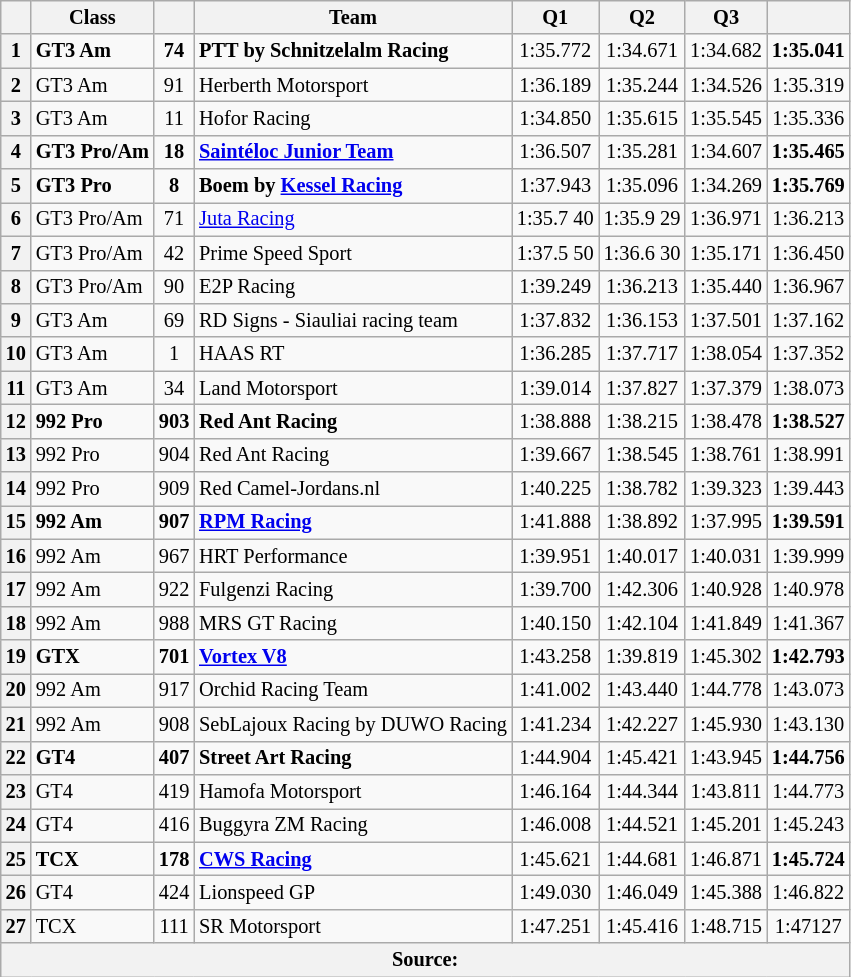<table class="wikitable sortable" style="font-size:85%;">
<tr>
<th scope="col"></th>
<th scope="col">Class</th>
<th scope="col"></th>
<th scope="col">Team</th>
<th scope="col">Q1</th>
<th scope="col">Q2</th>
<th scope="col">Q3</th>
<th scope="col"></th>
</tr>
<tr>
<th>1</th>
<td><strong>GT3 Am</strong></td>
<td align=center><strong>74</strong></td>
<td><strong> PTT by Schnitzelalm Racing</strong></td>
<td align=center>1:35.772</td>
<td align=center>1:34.671</td>
<td align=center>1:34.682</td>
<td align=center><strong>1:35.041</strong></td>
</tr>
<tr>
<th>2</th>
<td>GT3 Am</td>
<td align=center>91</td>
<td> Herberth Motorsport</td>
<td align=center>1:36.189</td>
<td align=center>1:35.244</td>
<td align=center>1:34.526</td>
<td align=center>1:35.319</td>
</tr>
<tr>
<th>3</th>
<td>GT3 Am</td>
<td align=center>11</td>
<td> Hofor Racing</td>
<td align=center>1:34.850</td>
<td align=center>1:35.615</td>
<td align=center>1:35.545</td>
<td align=center>1:35.336</td>
</tr>
<tr>
<th>4</th>
<td><strong>GT3 Pro/Am</strong></td>
<td align=center><strong>18</strong></td>
<td><strong> <a href='#'>Saintéloc Junior Team</a></strong></td>
<td align=center>1:36.507</td>
<td align=center>1:35.281</td>
<td align=center>1:34.607</td>
<td align=center><strong>1:35.465</strong></td>
</tr>
<tr>
<th>5</th>
<td><strong>GT3 Pro</strong></td>
<td align=center><strong>8</strong></td>
<td><strong> Boem by <a href='#'>Kessel Racing</a></strong></td>
<td align=center>1:37.943</td>
<td align=center>1:35.096</td>
<td align=center>1:34.269</td>
<td align=center><strong>1:35.769</strong></td>
</tr>
<tr>
<th>6</th>
<td>GT3 Pro/Am</td>
<td align=center>71</td>
<td> <a href='#'>Juta Racing</a></td>
<td align=center>1:35.7 40</td>
<td align=center>1:35.9 29</td>
<td align=center>1:36.971</td>
<td align=center>1:36.213</td>
</tr>
<tr>
<th>7</th>
<td>GT3 Pro/Am</td>
<td align=center>42</td>
<td> Prime Speed Sport</td>
<td align=center>1:37.5 50</td>
<td align=center>1:36.6 30</td>
<td align=center>1:35.171</td>
<td align=center>1:36.450</td>
</tr>
<tr>
<th>8</th>
<td>GT3 Pro/Am</td>
<td align=center>90</td>
<td> E2P Racing</td>
<td align=center>1:39.249</td>
<td align=center>1:36.213</td>
<td align=center>1:35.440</td>
<td align=center>1:36.967</td>
</tr>
<tr>
<th>9</th>
<td>GT3 Am</td>
<td align=center>69</td>
<td> RD Signs - Siauliai racing team</td>
<td align=center>1:37.832</td>
<td align=center>1:36.153</td>
<td align=center>1:37.501</td>
<td align=center>1:37.162</td>
</tr>
<tr>
<th>10</th>
<td>GT3 Am</td>
<td align=center>1</td>
<td> HAAS RT</td>
<td align=center>1:36.285</td>
<td align=center>1:37.717</td>
<td align=center>1:38.054</td>
<td align=center>1:37.352</td>
</tr>
<tr>
<th>11</th>
<td>GT3 Am</td>
<td align=center>34</td>
<td> Land Motorsport</td>
<td align=center>1:39.014</td>
<td align=center>1:37.827</td>
<td align=center>1:37.379</td>
<td align=center>1:38.073</td>
</tr>
<tr>
<th>12</th>
<td><strong>992 Pro</strong></td>
<td align=center><strong>903</strong></td>
<td><strong> Red Ant Racing</strong></td>
<td align=center>1:38.888</td>
<td align=center>1:38.215</td>
<td align=center>1:38.478</td>
<td align=center><strong>1:38.527</strong></td>
</tr>
<tr>
<th>13</th>
<td>992 Pro</td>
<td align=center>904</td>
<td> Red Ant Racing</td>
<td align=center>1:39.667</td>
<td align=center>1:38.545</td>
<td align=center>1:38.761</td>
<td align=center>1:38.991</td>
</tr>
<tr>
<th>14</th>
<td>992 Pro</td>
<td align=center>909</td>
<td> Red Camel-Jordans.nl</td>
<td align=center>1:40.225</td>
<td align=center>1:38.782</td>
<td align=center>1:39.323</td>
<td align=center>1:39.443</td>
</tr>
<tr>
<th>15</th>
<td><strong>992 Am</strong></td>
<td align=center><strong>907</strong></td>
<td><strong> <a href='#'>RPM Racing</a></strong></td>
<td align=center>1:41.888</td>
<td align=center>1:38.892</td>
<td align=center>1:37.995</td>
<td align=center><strong>1:39.591</strong></td>
</tr>
<tr>
<th>16</th>
<td>992 Am</td>
<td align=center>967</td>
<td> HRT Performance</td>
<td align=center>1:39.951</td>
<td align=center>1:40.017</td>
<td align=center>1:40.031</td>
<td align=center>1:39.999</td>
</tr>
<tr>
<th>17</th>
<td>992 Am</td>
<td align=center>922</td>
<td> Fulgenzi Racing</td>
<td align=center>1:39.700</td>
<td align=center>1:42.306</td>
<td align=center>1:40.928</td>
<td align=center>1:40.978</td>
</tr>
<tr>
<th>18</th>
<td>992 Am</td>
<td align=center>988</td>
<td> MRS GT Racing</td>
<td align=center>1:40.150</td>
<td align=center>1:42.104</td>
<td align=center>1:41.849</td>
<td align=center>1:41.367</td>
</tr>
<tr>
<th>19</th>
<td><strong>GTX</strong></td>
<td align=center><strong>701</strong></td>
<td><strong> <a href='#'>Vortex V8</a></strong></td>
<td align=center>1:43.258</td>
<td align=center>1:39.819</td>
<td align=center>1:45.302</td>
<td align=center><strong>1:42.793</strong></td>
</tr>
<tr>
<th>20</th>
<td>992 Am</td>
<td align=center>917</td>
<td> Orchid Racing Team</td>
<td align=center>1:41.002</td>
<td align=center>1:43.440</td>
<td align=center>1:44.778</td>
<td align=center>1:43.073</td>
</tr>
<tr>
<th>21</th>
<td>992 Am</td>
<td align=center>908</td>
<td> SebLajoux Racing by DUWO Racing</td>
<td align=center>1:41.234</td>
<td align=center>1:42.227</td>
<td align=center>1:45.930</td>
<td align=center>1:43.130</td>
</tr>
<tr>
<th>22</th>
<td><strong>GT4</strong></td>
<td align=center><strong>407</strong></td>
<td><strong> Street Art Racing</strong></td>
<td align=center>1:44.904</td>
<td align=center>1:45.421</td>
<td align=center>1:43.945</td>
<td align=center><strong>1:44.756</strong></td>
</tr>
<tr>
<th>23</th>
<td>GT4</td>
<td align=center>419</td>
<td> Hamofa Motorsport</td>
<td align=center>1:46.164</td>
<td align=center>1:44.344</td>
<td align=center>1:43.811</td>
<td align=center>1:44.773</td>
</tr>
<tr>
<th>24</th>
<td>GT4</td>
<td align=center>416</td>
<td> Buggyra ZM Racing</td>
<td align=center>1:46.008</td>
<td align=center>1:44.521</td>
<td align=center>1:45.201</td>
<td align=center>1:45.243</td>
</tr>
<tr>
<th>25</th>
<td><strong>TCX</strong></td>
<td align=center><strong>178</strong></td>
<td><strong> <a href='#'>CWS Racing</a></strong></td>
<td align=center>1:45.621</td>
<td align=center>1:44.681</td>
<td align=center>1:46.871</td>
<td align=center><strong>1:45.724</strong></td>
</tr>
<tr>
<th>26</th>
<td>GT4</td>
<td align=center>424</td>
<td> Lionspeed GP</td>
<td align=center>1:49.030</td>
<td align=center>1:46.049</td>
<td align=center>1:45.388</td>
<td align=center>1:46.822</td>
</tr>
<tr>
<th>27</th>
<td>TCX</td>
<td align=center>111</td>
<td> SR Motorsport</td>
<td align=center>1:47.251</td>
<td align=center>1:45.416</td>
<td align=center>1:48.715</td>
<td align=center>1:47127</td>
</tr>
<tr>
<th colspan="8">Source:</th>
</tr>
</table>
